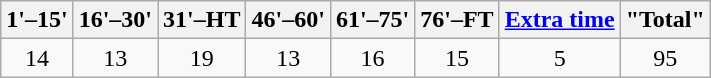<table class="wikitable" style="text-align:center">
<tr>
<th>1'–15'</th>
<th>16'–30'</th>
<th>31'–HT</th>
<th>46'–60'</th>
<th>61'–75'</th>
<th>76'–FT</th>
<th><a href='#'>Extra time</a></th>
<th>"Total"</th>
</tr>
<tr>
<td>14</td>
<td>13</td>
<td>19</td>
<td>13</td>
<td>16</td>
<td>15</td>
<td>5</td>
<td>95</td>
</tr>
</table>
